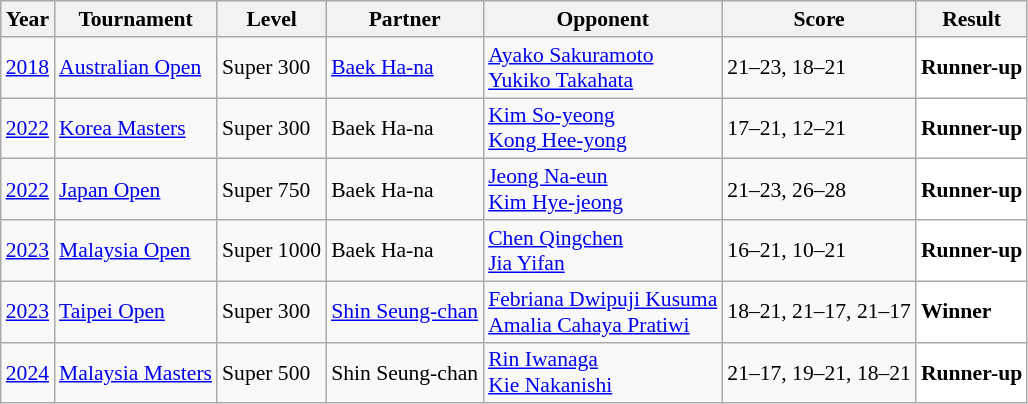<table class="sortable wikitable" style="font-size: 90%;">
<tr>
<th>Year</th>
<th>Tournament</th>
<th>Level</th>
<th>Partner</th>
<th>Opponent</th>
<th>Score</th>
<th>Result</th>
</tr>
<tr>
<td align="center"><a href='#'>2018</a></td>
<td align="left"><a href='#'>Australian Open</a></td>
<td align="left">Super 300</td>
<td align="left"> <a href='#'>Baek Ha-na</a></td>
<td align="left"> <a href='#'>Ayako Sakuramoto</a><br> <a href='#'>Yukiko Takahata</a></td>
<td align="left">21–23, 18–21</td>
<td style="text-align:left; background:white"> <strong>Runner-up</strong></td>
</tr>
<tr>
<td align="center"><a href='#'>2022</a></td>
<td align="left"><a href='#'>Korea Masters</a></td>
<td align="left">Super 300</td>
<td align="left"> Baek Ha-na</td>
<td align="left"> <a href='#'>Kim So-yeong</a><br> <a href='#'>Kong Hee-yong</a></td>
<td align="left">17–21, 12–21</td>
<td style="text-align:left; background:white"> <strong>Runner-up</strong></td>
</tr>
<tr>
<td align="center"><a href='#'>2022</a></td>
<td align="left"><a href='#'>Japan Open</a></td>
<td align="left">Super 750</td>
<td align="left"> Baek Ha-na</td>
<td align="left"> <a href='#'>Jeong Na-eun</a><br> <a href='#'>Kim Hye-jeong</a></td>
<td align="left">21–23, 26–28</td>
<td style="text-align:left; background:white"> <strong>Runner-up</strong></td>
</tr>
<tr>
<td align="center"><a href='#'>2023</a></td>
<td align="left"><a href='#'>Malaysia Open</a></td>
<td align="left">Super 1000</td>
<td align="left"> Baek Ha-na</td>
<td align="left"> <a href='#'>Chen Qingchen</a><br> <a href='#'>Jia Yifan</a></td>
<td align="left">16–21, 10–21</td>
<td style="text-align:left; background:white"> <strong>Runner-up</strong></td>
</tr>
<tr>
<td align="center"><a href='#'>2023</a></td>
<td align="left"><a href='#'>Taipei Open</a></td>
<td align="left">Super 300</td>
<td align="left"> <a href='#'>Shin Seung-chan</a></td>
<td align="left"> <a href='#'>Febriana Dwipuji Kusuma</a><br> <a href='#'>Amalia Cahaya Pratiwi</a></td>
<td algin="left">18–21, 21–17, 21–17</td>
<td style="text-align:left; background:white"> <strong>Winner</strong></td>
</tr>
<tr>
<td align="center"><a href='#'>2024</a></td>
<td align="left"><a href='#'>Malaysia Masters</a></td>
<td align="left">Super 500</td>
<td align="left"> Shin Seung-chan</td>
<td align="left"> <a href='#'>Rin Iwanaga</a><br> <a href='#'>Kie Nakanishi</a></td>
<td algin="left">21–17, 19–21, 18–21</td>
<td style="text-align:left; background:white"> <strong>Runner-up</strong></td>
</tr>
</table>
